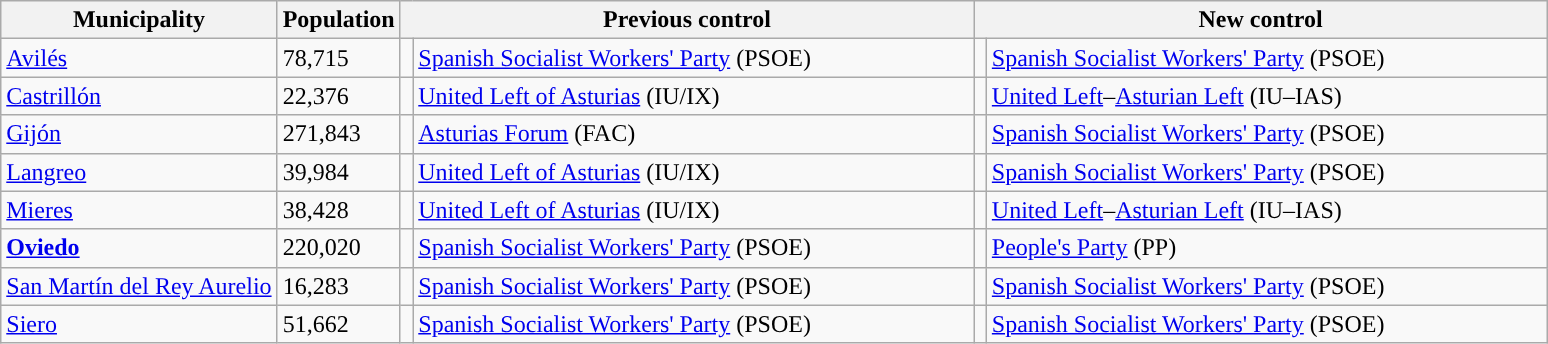<table class="wikitable sortable">
<tr>
<th>Municipality</th>
<th>Population</th>
<th colspan="2" style="width:375px;">Previous control</th>
<th colspan="2" style="width:375px;">New control</th>
</tr>
<tr>
<td><a href='#'>Avilés</a></td>
<td>78,715</td>
<td width="1" style="color:inherit;background:"></td>
<td><a href='#'>Spanish Socialist Workers' Party</a> (PSOE)</td>
<td width="1" style="color:inherit;background:"></td>
<td><a href='#'>Spanish Socialist Workers' Party</a> (PSOE)</td>
</tr>
<tr>
<td><a href='#'>Castrillón</a></td>
<td>22,376</td>
<td style="color:inherit;background:"></td>
<td><a href='#'>United Left of Asturias</a> (IU/IX)</td>
<td style="color:inherit;background:"></td>
<td><a href='#'>United Left</a>–<a href='#'>Asturian Left</a> (IU–IAS)</td>
</tr>
<tr>
<td><a href='#'>Gijón</a></td>
<td>271,843</td>
<td style="color:inherit;background:"></td>
<td><a href='#'>Asturias Forum</a> (FAC)</td>
<td style="color:inherit;background:"></td>
<td><a href='#'>Spanish Socialist Workers' Party</a> (PSOE)</td>
</tr>
<tr>
<td><a href='#'>Langreo</a></td>
<td>39,984</td>
<td style="color:inherit;background:"></td>
<td><a href='#'>United Left of Asturias</a> (IU/IX)</td>
<td style="color:inherit;background:"></td>
<td><a href='#'>Spanish Socialist Workers' Party</a> (PSOE)</td>
</tr>
<tr>
<td><a href='#'>Mieres</a></td>
<td>38,428</td>
<td style="color:inherit;background:"></td>
<td><a href='#'>United Left of Asturias</a> (IU/IX)</td>
<td style="color:inherit;background:"></td>
<td><a href='#'>United Left</a>–<a href='#'>Asturian Left</a> (IU–IAS)</td>
</tr>
<tr>
<td><strong><a href='#'>Oviedo</a></strong></td>
<td>220,020</td>
<td style="color:inherit;background:"></td>
<td><a href='#'>Spanish Socialist Workers' Party</a> (PSOE)</td>
<td style="color:inherit;background:"></td>
<td><a href='#'>People's Party</a> (PP)</td>
</tr>
<tr>
<td><a href='#'>San Martín del Rey Aurelio</a></td>
<td>16,283</td>
<td style="color:inherit;background:"></td>
<td><a href='#'>Spanish Socialist Workers' Party</a> (PSOE)</td>
<td style="color:inherit;background:"></td>
<td><a href='#'>Spanish Socialist Workers' Party</a> (PSOE)</td>
</tr>
<tr>
<td><a href='#'>Siero</a></td>
<td>51,662</td>
<td style="color:inherit;background:"></td>
<td><a href='#'>Spanish Socialist Workers' Party</a> (PSOE)</td>
<td style="color:inherit;background:"></td>
<td><a href='#'>Spanish Socialist Workers' Party</a> (PSOE)</td>
</tr>
</table>
